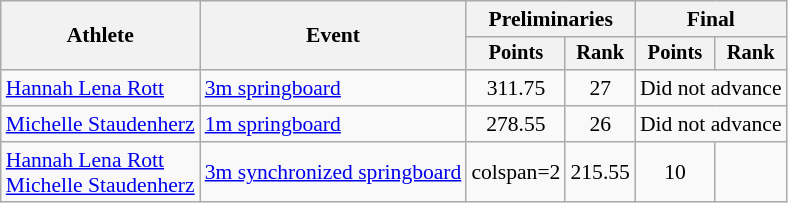<table class=wikitable style="font-size:90%">
<tr>
<th rowspan="2">Athlete</th>
<th rowspan="2">Event</th>
<th colspan="2">Preliminaries</th>
<th colspan="2">Final</th>
</tr>
<tr style="font-size:95%">
<th>Points</th>
<th>Rank</th>
<th>Points</th>
<th>Rank</th>
</tr>
<tr align=center>
<td align=left><a href='#'>Hannah Lena Rott</a></td>
<td align=left><a href='#'>3m springboard</a></td>
<td>311.75</td>
<td>27</td>
<td colspan=2>Did not advance</td>
</tr>
<tr align=center>
<td align=left><a href='#'>Michelle Staudenherz</a></td>
<td align=left><a href='#'>1m springboard</a></td>
<td>278.55</td>
<td>26</td>
<td colspan=2>Did not advance</td>
</tr>
<tr align=center>
<td align=left><a href='#'>Hannah Lena Rott</a><br><a href='#'>Michelle Staudenherz</a></td>
<td align=left><a href='#'>3m synchronized springboard</a></td>
<td>colspan=2 </td>
<td>215.55</td>
<td>10</td>
</tr>
</table>
